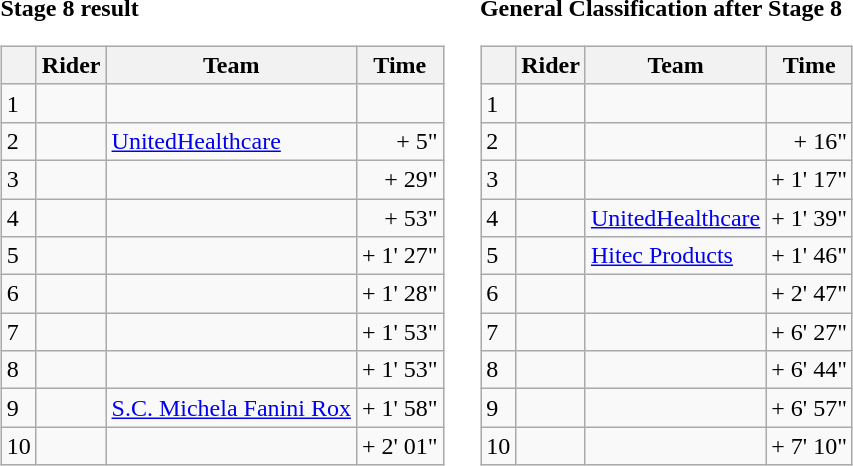<table>
<tr>
<td><strong>Stage 8 result</strong><br><table class="wikitable">
<tr>
<th></th>
<th>Rider</th>
<th>Team</th>
<th>Time</th>
</tr>
<tr>
<td>1</td>
<td></td>
<td></td>
<td align="right"></td>
</tr>
<tr>
<td>2</td>
<td></td>
<td><a href='#'>UnitedHealthcare</a></td>
<td align="right">+ 5"</td>
</tr>
<tr>
<td>3</td>
<td></td>
<td></td>
<td align="right">+ 29"</td>
</tr>
<tr>
<td>4</td>
<td></td>
<td></td>
<td align="right">+ 53"</td>
</tr>
<tr>
<td>5</td>
<td></td>
<td></td>
<td align="right">+ 1' 27"</td>
</tr>
<tr>
<td>6</td>
<td></td>
<td></td>
<td align="right">+ 1' 28"</td>
</tr>
<tr>
<td>7</td>
<td></td>
<td></td>
<td align="right">+ 1' 53"</td>
</tr>
<tr>
<td>8</td>
<td></td>
<td></td>
<td align="right">+ 1' 53"</td>
</tr>
<tr>
<td>9</td>
<td></td>
<td><a href='#'>S.C. Michela Fanini Rox</a></td>
<td align="right">+ 1' 58"</td>
</tr>
<tr>
<td>10</td>
<td></td>
<td></td>
<td align="right">+ 2' 01"</td>
</tr>
</table>
</td>
<td></td>
<td><strong>General Classification after Stage 8</strong><br><table class="wikitable">
<tr>
<th></th>
<th>Rider</th>
<th>Team</th>
<th>Time</th>
</tr>
<tr>
<td>1</td>
<td> </td>
<td></td>
<td align="right"></td>
</tr>
<tr>
<td>2</td>
<td></td>
<td></td>
<td align="right">+ 16"</td>
</tr>
<tr>
<td>3</td>
<td></td>
<td></td>
<td align="right">+ 1' 17"</td>
</tr>
<tr>
<td>4</td>
<td></td>
<td><a href='#'>UnitedHealthcare</a></td>
<td align="right">+ 1' 39"</td>
</tr>
<tr>
<td>5</td>
<td></td>
<td><a href='#'>Hitec Products</a></td>
<td align="right">+ 1' 46"</td>
</tr>
<tr>
<td>6</td>
<td></td>
<td></td>
<td align="right">+ 2' 47"</td>
</tr>
<tr>
<td>7</td>
<td></td>
<td></td>
<td align="right">+ 6' 27"</td>
</tr>
<tr>
<td>8</td>
<td></td>
<td></td>
<td align="right">+ 6' 44"</td>
</tr>
<tr>
<td>9</td>
<td></td>
<td></td>
<td align="right">+ 6' 57"</td>
</tr>
<tr>
<td>10</td>
<td></td>
<td></td>
<td align="right">+ 7' 10"</td>
</tr>
</table>
</td>
</tr>
</table>
